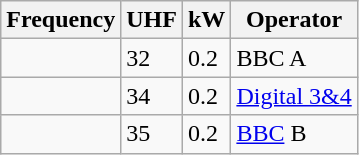<table class="wikitable sortable">
<tr>
<th>Frequency</th>
<th>UHF</th>
<th>kW</th>
<th>Operator</th>
</tr>
<tr>
<td></td>
<td>32</td>
<td>0.2</td>
<td>BBC A</td>
</tr>
<tr>
<td></td>
<td>34</td>
<td>0.2</td>
<td><a href='#'>Digital 3&4</a></td>
</tr>
<tr>
<td></td>
<td>35</td>
<td>0.2</td>
<td><a href='#'>BBC</a> B</td>
</tr>
</table>
